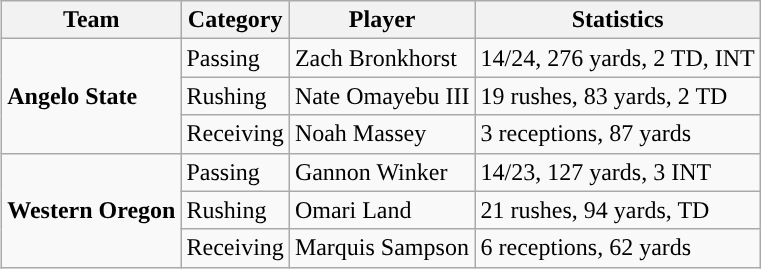<table class="wikitable" style="float: right;">
<tr>
<th>Team</th>
<th>Category</th>
<th>Player</th>
<th>Statistics</th>
</tr>
<tr>
<td rowspan=3><strong>Angelo State</strong></td>
<td>Passing</td>
<td>Zach Bronkhorst</td>
<td>14/24, 276 yards, 2 TD, INT</td>
</tr>
<tr>
<td>Rushing</td>
<td>Nate Omayebu III</td>
<td>19 rushes, 83 yards, 2 TD</td>
</tr>
<tr>
<td>Receiving</td>
<td>Noah Massey</td>
<td>3 receptions, 87 yards</td>
</tr>
<tr>
<td rowspan=3><strong>Western Oregon</strong></td>
<td>Passing</td>
<td>Gannon Winker</td>
<td>14/23, 127 yards, 3 INT</td>
</tr>
<tr>
<td>Rushing</td>
<td>Omari Land</td>
<td>21 rushes, 94 yards, TD</td>
</tr>
<tr>
<td>Receiving</td>
<td>Marquis Sampson</td>
<td>6 receptions, 62 yards</td>
</tr>
</table>
